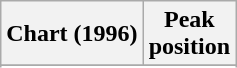<table class="wikitable sortable">
<tr>
<th align="left">Chart (1996)</th>
<th align="center">Peak<br>position</th>
</tr>
<tr>
</tr>
<tr>
</tr>
</table>
